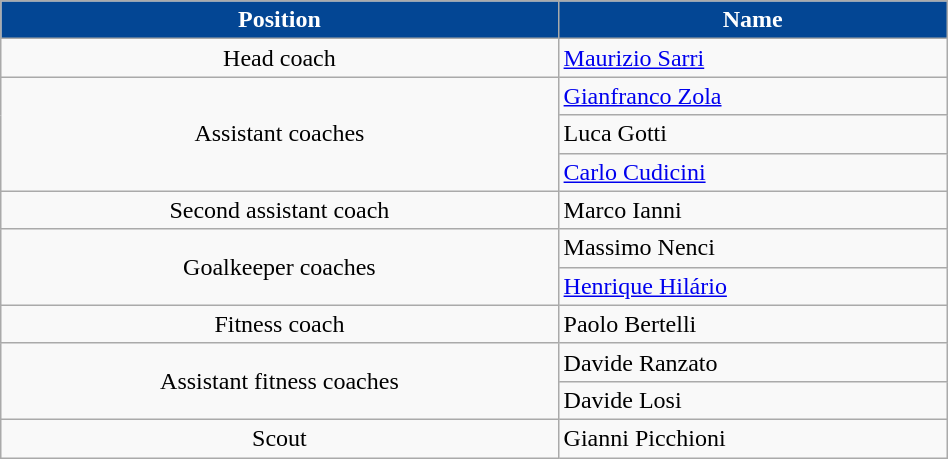<table class="wikitable" style="text-align:center;width:50%;">
<tr>
<th style=background:#034694;color:#FFFFFF>Position</th>
<th style=background:#034694;color:#FFFFFF>Name</th>
</tr>
<tr>
<td>Head coach</td>
<td align=left> <a href='#'>Maurizio Sarri</a></td>
</tr>
<tr>
<td rowspan=3>Assistant coaches</td>
<td align=left> <a href='#'>Gianfranco Zola</a></td>
</tr>
<tr>
<td align=left> Luca Gotti</td>
</tr>
<tr>
<td align=left> <a href='#'>Carlo Cudicini</a></td>
</tr>
<tr>
<td>Second assistant coach</td>
<td align=left> Marco Ianni</td>
</tr>
<tr>
<td rowspan=2>Goalkeeper coaches</td>
<td align=left> Massimo Nenci</td>
</tr>
<tr>
<td align=left> <a href='#'>Henrique Hilário</a></td>
</tr>
<tr>
<td>Fitness coach</td>
<td align=left> Paolo Bertelli</td>
</tr>
<tr>
<td rowspan=2>Assistant fitness coaches</td>
<td align=left> Davide Ranzato</td>
</tr>
<tr>
<td align=left> Davide Losi</td>
</tr>
<tr>
<td>Scout</td>
<td align=left> Gianni Picchioni</td>
</tr>
</table>
